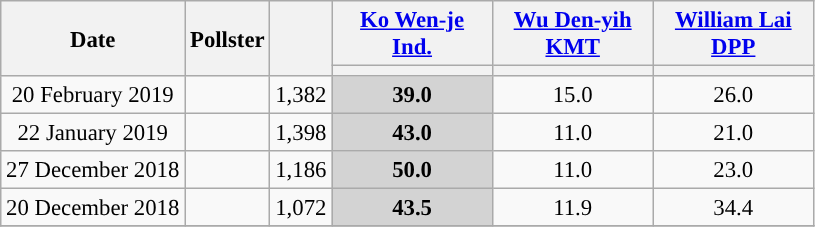<table class="wikitable sortable collapsible" style="font-size:95%; text-align:center">
<tr>
<th rowspan=2>Date</th>
<th rowspan=2>Pollster</th>
<th rowspan=2></th>
<th width=100px><a href='#'>Ko Wen-je</a><br><a href='#'>Ind.</a></th>
<th width=100px><a href='#'>Wu Den-yih</a><br><a href='#'>KMT</a></th>
<th width=100px><a href='#'>William Lai</a><br><a href='#'>DPP</a></th>
</tr>
<tr>
<th style="background:"></th>
<th style="background:"></th>
<th style="background:"></th>
</tr>
<tr>
<td>20 February 2019</td>
<td></td>
<td>1,382</td>
<td style="background-color:lightgrey;"><strong>39.0</strong></td>
<td>15.0</td>
<td>26.0</td>
</tr>
<tr>
<td>22 January 2019</td>
<td></td>
<td>1,398</td>
<td style="background-color:lightgrey;"><strong>43.0</strong></td>
<td>11.0</td>
<td>21.0</td>
</tr>
<tr>
<td>27 December 2018</td>
<td></td>
<td>1,186</td>
<td style="background-color:lightgrey;"><strong>50.0</strong></td>
<td>11.0</td>
<td>23.0</td>
</tr>
<tr>
<td>20 December 2018</td>
<td></td>
<td>1,072</td>
<td style="background-color:lightgrey;"><strong>43.5</strong></td>
<td>11.9</td>
<td>34.4</td>
</tr>
<tr>
</tr>
</table>
